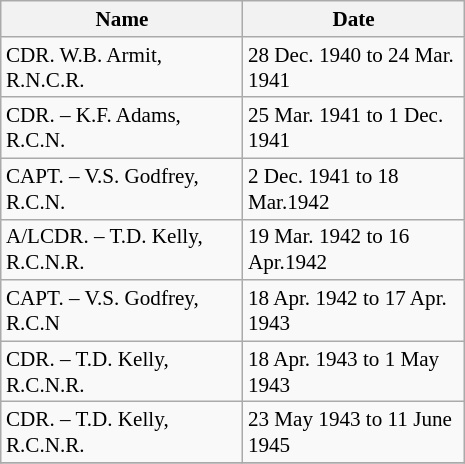<table class="wikitable" style="font-size:88%; width:22em; margin-left:1em; float:right; clear:right;">
<tr>
<th>Name</th>
<th>Date</th>
</tr>
<tr>
<td>CDR. W.B. Armit, R.N.C.R.</td>
<td>28 Dec. 1940 to 24 Mar. 1941</td>
</tr>
<tr>
<td>CDR. – K.F. Adams, R.C.N.</td>
<td>25 Mar. 1941 to 1 Dec. 1941</td>
</tr>
<tr>
<td>CAPT. – V.S. Godfrey, R.C.N.</td>
<td>2 Dec. 1941 to 18 Mar.1942</td>
</tr>
<tr>
<td>A/LCDR. – T.D. Kelly, R.C.N.R.</td>
<td>19 Mar. 1942 to 16 Apr.1942</td>
</tr>
<tr>
<td>CAPT. – V.S. Godfrey, R.C.N</td>
<td>18 Apr. 1942 to 17 Apr. 1943</td>
</tr>
<tr>
<td>CDR. – T.D. Kelly, R.C.N.R.</td>
<td>18 Apr. 1943 to 1 May 1943</td>
</tr>
<tr>
<td>CDR. – T.D. Kelly, R.C.N.R.</td>
<td>23 May 1943 to 11 June 1945</td>
</tr>
<tr>
</tr>
</table>
